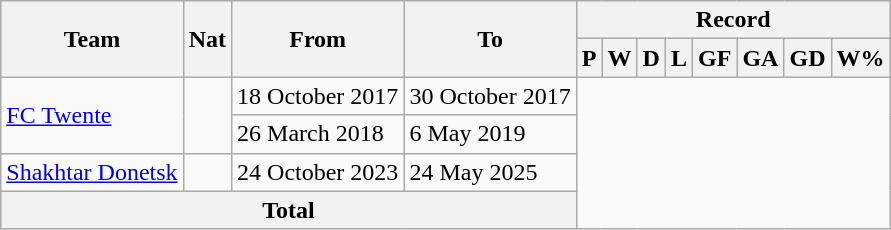<table class="wikitable" style="text-align:center">
<tr>
<th rowspan="2">Team</th>
<th rowspan="2">Nat</th>
<th rowspan="2">From</th>
<th rowspan="2">To</th>
<th colspan="8">Record</th>
</tr>
<tr>
<th>P</th>
<th>W</th>
<th>D</th>
<th>L</th>
<th>GF</th>
<th>GA</th>
<th>GD</th>
<th>W%</th>
</tr>
<tr>
<td align=left rowspan="2"><a href='#'>FC Twente</a></td>
<td align=left rowspan="2"></td>
<td align=left>18 October 2017</td>
<td align=left>30 October 2017<br></td>
</tr>
<tr>
<td align=left>26 March 2018</td>
<td align=left>6 May 2019<br></td>
</tr>
<tr>
<td align=left><a href='#'>Shakhtar Donetsk</a></td>
<td></td>
<td align=left>24 October 2023</td>
<td align=left>24 May 2025<br></td>
</tr>
<tr>
<th colspan="4">Total<br></th>
</tr>
</table>
